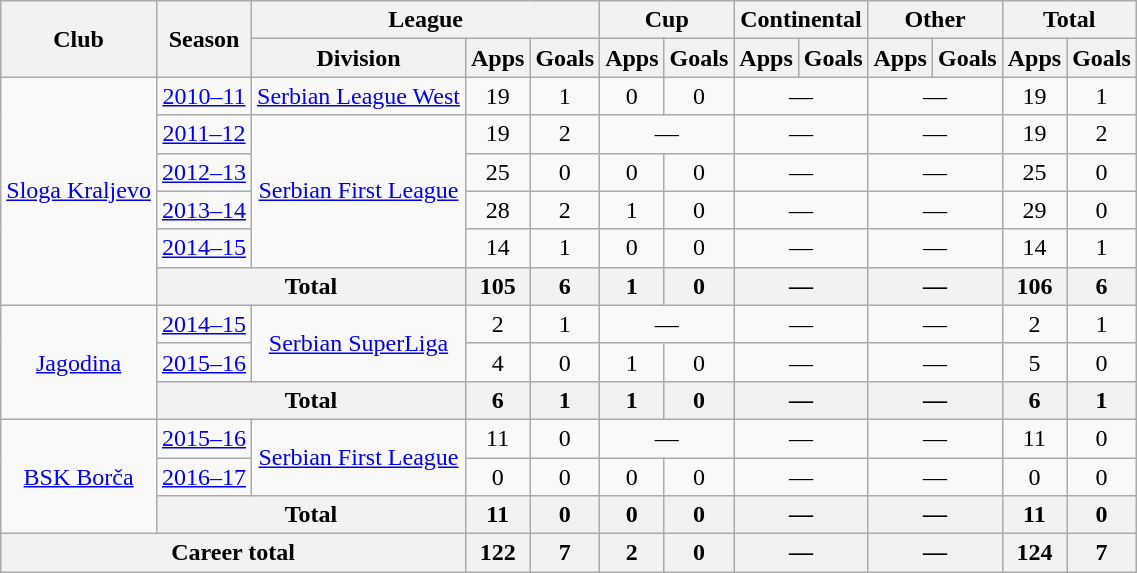<table class="wikitable" style="text-align:center">
<tr>
<th rowspan="2">Club</th>
<th rowspan="2">Season</th>
<th colspan="3">League</th>
<th colspan="2">Cup</th>
<th colspan="2">Continental</th>
<th colspan="2">Other</th>
<th colspan="2">Total</th>
</tr>
<tr>
<th>Division</th>
<th>Apps</th>
<th>Goals</th>
<th>Apps</th>
<th>Goals</th>
<th>Apps</th>
<th>Goals</th>
<th>Apps</th>
<th>Goals</th>
<th>Apps</th>
<th>Goals</th>
</tr>
<tr>
<td rowspan="6"><a href='#'>Sloga Kraljevo</a></td>
<td><a href='#'>2010–11</a></td>
<td><a href='#'>Serbian League West</a></td>
<td>19</td>
<td>1</td>
<td>0</td>
<td>0</td>
<td colspan="2">—</td>
<td colspan="2">—</td>
<td>19</td>
<td>1</td>
</tr>
<tr>
<td><a href='#'>2011–12</a></td>
<td rowspan=4><a href='#'>Serbian First League</a></td>
<td>19</td>
<td>2</td>
<td colspan="2">—</td>
<td colspan="2">—</td>
<td colspan="2">—</td>
<td>19</td>
<td>2</td>
</tr>
<tr>
<td><a href='#'>2012–13</a></td>
<td>25</td>
<td>0</td>
<td>0</td>
<td>0</td>
<td colspan="2">—</td>
<td colspan="2">—</td>
<td>25</td>
<td>0</td>
</tr>
<tr>
<td><a href='#'>2013–14</a></td>
<td>28</td>
<td>2</td>
<td>1</td>
<td>0</td>
<td colspan="2">—</td>
<td colspan="2">—</td>
<td>29</td>
<td>0</td>
</tr>
<tr>
<td><a href='#'>2014–15</a></td>
<td>14</td>
<td>1</td>
<td>0</td>
<td>0</td>
<td colspan="2">—</td>
<td colspan="2">—</td>
<td>14</td>
<td>1</td>
</tr>
<tr>
<th colspan="2">Total</th>
<th>105</th>
<th>6</th>
<th>1</th>
<th>0</th>
<th colspan="2">—</th>
<th colspan="2">—</th>
<th>106</th>
<th>6</th>
</tr>
<tr>
<td rowspan="3"><a href='#'>Jagodina</a></td>
<td><a href='#'>2014–15</a></td>
<td rowspan=2><a href='#'>Serbian SuperLiga</a></td>
<td>2</td>
<td>1</td>
<td colspan="2">—</td>
<td colspan="2">—</td>
<td colspan="2">—</td>
<td>2</td>
<td>1</td>
</tr>
<tr>
<td><a href='#'>2015–16</a></td>
<td>4</td>
<td>0</td>
<td>1</td>
<td>0</td>
<td colspan="2">—</td>
<td colspan="2">—</td>
<td>5</td>
<td>0</td>
</tr>
<tr>
<th colspan="2">Total</th>
<th>6</th>
<th>1</th>
<th>1</th>
<th>0</th>
<th colspan="2">—</th>
<th colspan="2">—</th>
<th>6</th>
<th>1</th>
</tr>
<tr>
<td rowspan="3"><a href='#'>BSK Borča</a></td>
<td><a href='#'>2015–16</a></td>
<td rowspan=2><a href='#'>Serbian First League</a></td>
<td>11</td>
<td>0</td>
<td colspan="2">—</td>
<td colspan="2">—</td>
<td colspan="2">—</td>
<td>11</td>
<td>0</td>
</tr>
<tr>
<td><a href='#'>2016–17</a></td>
<td>0</td>
<td>0</td>
<td>0</td>
<td>0</td>
<td colspan="2">—</td>
<td colspan="2">—</td>
<td>0</td>
<td>0</td>
</tr>
<tr>
<th colspan="2">Total</th>
<th>11</th>
<th>0</th>
<th>0</th>
<th>0</th>
<th colspan="2">—</th>
<th colspan="2">—</th>
<th>11</th>
<th>0</th>
</tr>
<tr>
<th colspan="3">Career total</th>
<th>122</th>
<th>7</th>
<th>2</th>
<th>0</th>
<th colspan="2">—</th>
<th colspan="2">—</th>
<th>124</th>
<th>7</th>
</tr>
</table>
